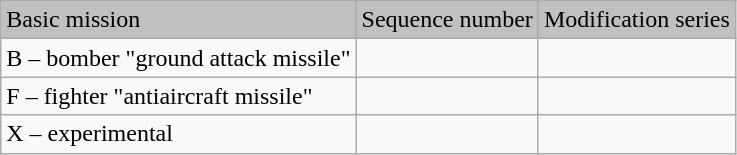<table class="wikitable">
<tr style="background:silver;">
<td>Basic mission</td>
<td style="background:silver;">Sequence number</td>
<td style="background:silver;">Modification series</td>
</tr>
<tr>
<td>B – bomber "ground attack missile"</td>
<td></td>
<td></td>
</tr>
<tr>
<td>F – fighter "antiaircraft missile"</td>
<td></td>
<td></td>
</tr>
<tr>
<td>X – experimental</td>
<td></td>
<td></td>
</tr>
</table>
